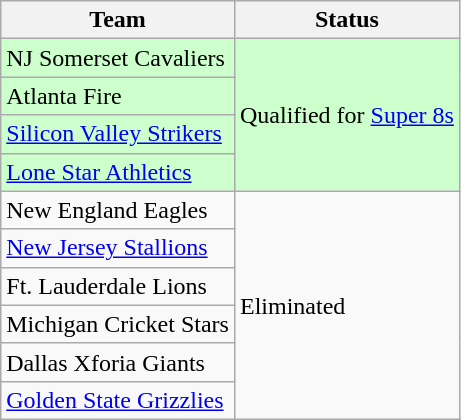<table class="wikitable">
<tr>
<th>Team</th>
<th>Status</th>
</tr>
<tr style="background:#cfc">
<td>NJ Somerset Cavaliers</td>
<td rowspan=4>Qualified for <a href='#'>Super 8s</a></td>
</tr>
<tr style="background:#cfc">
<td>Atlanta Fire</td>
</tr>
<tr style="background:#cfc">
<td><a href='#'>Silicon Valley Strikers</a></td>
</tr>
<tr style="background:#cfc">
<td><a href='#'>Lone Star Athletics</a></td>
</tr>
<tr>
<td>New England Eagles</td>
<td rowspan=6>Eliminated</td>
</tr>
<tr>
<td><a href='#'>New Jersey Stallions</a></td>
</tr>
<tr>
<td>Ft. Lauderdale Lions</td>
</tr>
<tr>
<td>Michigan Cricket Stars</td>
</tr>
<tr>
<td>Dallas Xforia Giants</td>
</tr>
<tr>
<td><a href='#'>Golden State Grizzlies</a></td>
</tr>
</table>
